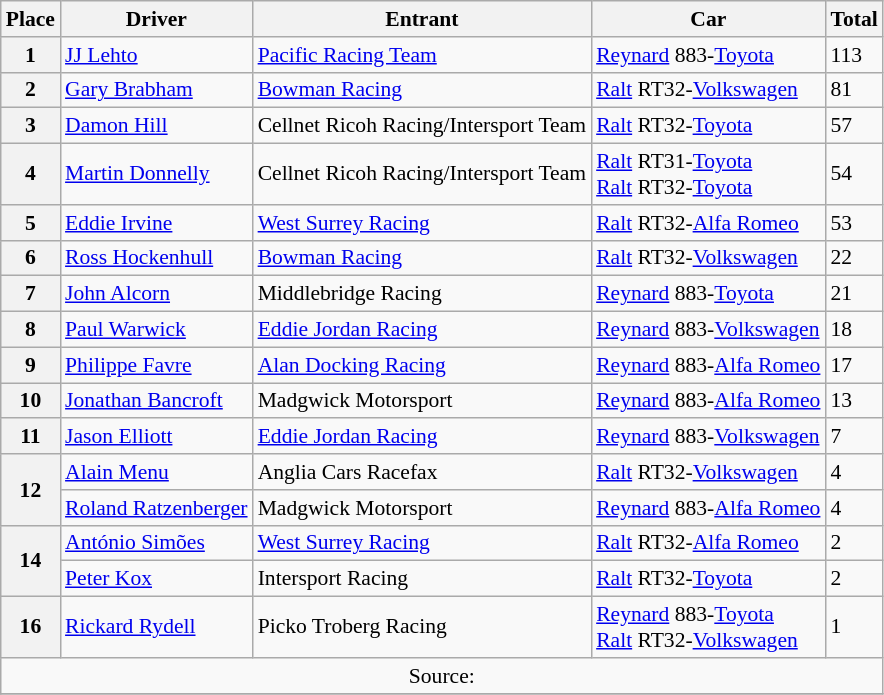<table class="wikitable" style="font-size: 90%;">
<tr>
<th>Place</th>
<th>Driver</th>
<th>Entrant</th>
<th>Car</th>
<th>Total</th>
</tr>
<tr>
<th>1</th>
<td> <a href='#'>JJ Lehto</a></td>
<td><a href='#'>Pacific Racing Team</a></td>
<td><a href='#'>Reynard</a> 883-<a href='#'>Toyota</a></td>
<td>113</td>
</tr>
<tr>
<th>2</th>
<td> <a href='#'>Gary Brabham</a></td>
<td><a href='#'>Bowman Racing</a></td>
<td><a href='#'>Ralt</a> RT32-<a href='#'>Volkswagen</a></td>
<td>81</td>
</tr>
<tr>
<th>3</th>
<td> <a href='#'>Damon Hill</a></td>
<td>Cellnet Ricoh Racing/Intersport Team</td>
<td><a href='#'>Ralt</a> RT32-<a href='#'>Toyota</a></td>
<td>57</td>
</tr>
<tr>
<th>4</th>
<td> <a href='#'>Martin Donnelly</a></td>
<td>Cellnet Ricoh Racing/Intersport Team</td>
<td><a href='#'>Ralt</a> RT31-<a href='#'>Toyota</a><br><a href='#'>Ralt</a> RT32-<a href='#'>Toyota</a></td>
<td>54</td>
</tr>
<tr>
<th>5</th>
<td> <a href='#'>Eddie Irvine</a></td>
<td><a href='#'>West Surrey Racing</a></td>
<td><a href='#'>Ralt</a> RT32-<a href='#'>Alfa Romeo</a></td>
<td>53</td>
</tr>
<tr>
<th>6</th>
<td> <a href='#'>Ross Hockenhull</a></td>
<td><a href='#'>Bowman Racing</a></td>
<td><a href='#'>Ralt</a> RT32-<a href='#'>Volkswagen</a></td>
<td>22</td>
</tr>
<tr>
<th>7</th>
<td> <a href='#'>John Alcorn</a></td>
<td>Middlebridge Racing</td>
<td><a href='#'>Reynard</a> 883-<a href='#'>Toyota</a></td>
<td>21</td>
</tr>
<tr>
<th>8</th>
<td> <a href='#'>Paul Warwick</a></td>
<td><a href='#'>Eddie Jordan Racing</a></td>
<td><a href='#'>Reynard</a> 883-<a href='#'>Volkswagen</a></td>
<td>18</td>
</tr>
<tr>
<th>9</th>
<td> <a href='#'>Philippe Favre</a></td>
<td><a href='#'>Alan Docking Racing</a></td>
<td><a href='#'>Reynard</a> 883-<a href='#'>Alfa Romeo</a></td>
<td>17</td>
</tr>
<tr>
<th>10</th>
<td> <a href='#'>Jonathan Bancroft</a></td>
<td>Madgwick Motorsport</td>
<td><a href='#'>Reynard</a> 883-<a href='#'>Alfa Romeo</a></td>
<td>13</td>
</tr>
<tr>
<th>11</th>
<td> <a href='#'>Jason Elliott</a></td>
<td><a href='#'>Eddie Jordan Racing</a></td>
<td><a href='#'>Reynard</a> 883-<a href='#'>Volkswagen</a></td>
<td>7</td>
</tr>
<tr>
<th rowspan=2>12</th>
<td> <a href='#'>Alain Menu</a></td>
<td>Anglia Cars Racefax</td>
<td><a href='#'>Ralt</a> RT32-<a href='#'>Volkswagen</a></td>
<td>4</td>
</tr>
<tr>
<td> <a href='#'>Roland Ratzenberger</a></td>
<td>Madgwick Motorsport</td>
<td><a href='#'>Reynard</a> 883-<a href='#'>Alfa Romeo</a></td>
<td>4</td>
</tr>
<tr>
<th rowspan=2>14</th>
<td> <a href='#'>António Simões</a></td>
<td><a href='#'>West Surrey Racing</a></td>
<td><a href='#'>Ralt</a> RT32-<a href='#'>Alfa Romeo</a></td>
<td>2</td>
</tr>
<tr>
<td> <a href='#'>Peter Kox</a></td>
<td>Intersport Racing</td>
<td><a href='#'>Ralt</a> RT32-<a href='#'>Toyota</a></td>
<td>2</td>
</tr>
<tr>
<th>16</th>
<td> <a href='#'>Rickard Rydell</a></td>
<td>Picko Troberg Racing</td>
<td><a href='#'>Reynard</a> 883-<a href='#'>Toyota</a><br> <a href='#'>Ralt</a> RT32-<a href='#'>Volkswagen</a></td>
<td>1</td>
</tr>
<tr>
<td colspan=5 align=center>Source:</td>
</tr>
<tr>
</tr>
</table>
